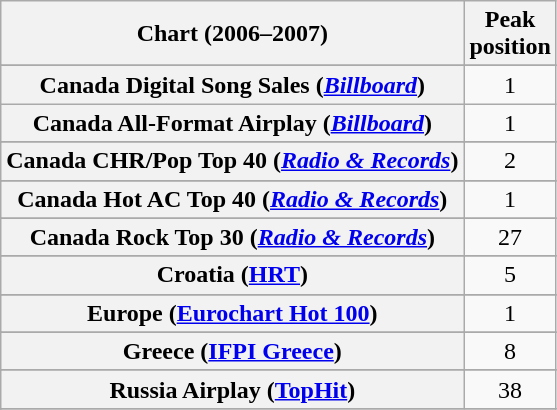<table class="wikitable sortable plainrowheaders">
<tr>
<th>Chart (2006–2007)</th>
<th>Peak<br>position</th>
</tr>
<tr>
</tr>
<tr>
</tr>
<tr>
</tr>
<tr>
</tr>
<tr>
</tr>
<tr>
<th scope="row">Canada Digital Song Sales (<em><a href='#'>Billboard</a></em>)</th>
<td align="center">1</td>
</tr>
<tr>
<th scope="row">Canada All-Format Airplay (<em><a href='#'>Billboard</a></em>)</th>
<td align="center">1</td>
</tr>
<tr>
</tr>
<tr>
<th scope="row">Canada CHR/Pop Top 40 (<em><a href='#'>Radio & Records</a></em>)</th>
<td align="center">2</td>
</tr>
<tr>
</tr>
<tr>
<th scope="row">Canada Hot AC Top 40 (<em><a href='#'>Radio & Records</a></em>)</th>
<td align="center">1</td>
</tr>
<tr>
</tr>
<tr>
<th scope="row">Canada Rock Top 30 (<em><a href='#'>Radio & Records</a></em>)</th>
<td align="center">27</td>
</tr>
<tr>
</tr>
<tr>
<th scope="row">Croatia (<a href='#'>HRT</a>)</th>
<td align="center">5</td>
</tr>
<tr>
</tr>
<tr>
</tr>
<tr>
<th scope="row">Europe (<a href='#'>Eurochart Hot 100</a>)</th>
<td style="text-align:center;">1</td>
</tr>
<tr>
</tr>
<tr>
</tr>
<tr>
</tr>
<tr>
<th scope="row">Greece (<a href='#'>IFPI Greece</a>)</th>
<td style="text-align:center;">8</td>
</tr>
<tr>
</tr>
<tr>
</tr>
<tr>
</tr>
<tr>
</tr>
<tr>
</tr>
<tr>
</tr>
<tr>
</tr>
<tr>
</tr>
<tr>
</tr>
<tr>
<th scope="row">Russia Airplay (<a href='#'>TopHit</a>)</th>
<td style="text-align:center;">38</td>
</tr>
<tr>
</tr>
<tr>
</tr>
<tr>
</tr>
<tr>
</tr>
<tr>
</tr>
<tr>
</tr>
<tr>
</tr>
<tr>
</tr>
<tr>
</tr>
<tr>
</tr>
<tr>
</tr>
<tr>
</tr>
<tr>
</tr>
<tr>
</tr>
<tr>
</tr>
<tr>
</tr>
</table>
